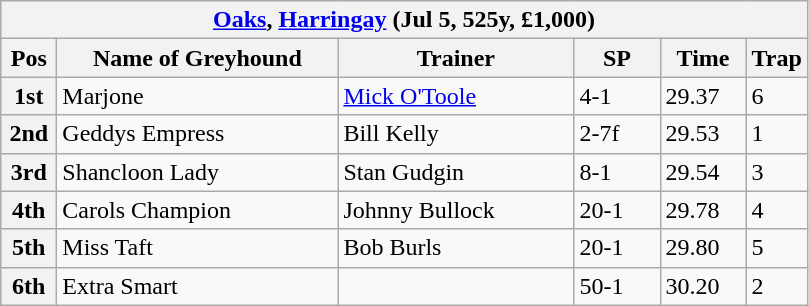<table class="wikitable">
<tr>
<th colspan="6"><a href='#'>Oaks</a>, <a href='#'>Harringay</a> (Jul 5, 525y, £1,000)</th>
</tr>
<tr>
<th width=30>Pos</th>
<th width=180>Name of Greyhound</th>
<th width=150>Trainer</th>
<th width=50>SP</th>
<th width=50>Time</th>
<th width=30>Trap</th>
</tr>
<tr>
<th>1st</th>
<td>Marjone</td>
<td><a href='#'>Mick O'Toole</a></td>
<td>4-1</td>
<td>29.37</td>
<td>6</td>
</tr>
<tr>
<th>2nd</th>
<td>Geddys Empress</td>
<td>Bill Kelly</td>
<td>2-7f</td>
<td>29.53</td>
<td>1</td>
</tr>
<tr>
<th>3rd</th>
<td>Shancloon Lady</td>
<td>Stan Gudgin</td>
<td>8-1</td>
<td>29.54</td>
<td>3</td>
</tr>
<tr>
<th>4th</th>
<td>Carols Champion</td>
<td>Johnny Bullock</td>
<td>20-1</td>
<td>29.78</td>
<td>4</td>
</tr>
<tr>
<th>5th</th>
<td>Miss Taft</td>
<td>Bob Burls</td>
<td>20-1</td>
<td>29.80</td>
<td>5</td>
</tr>
<tr>
<th>6th</th>
<td>Extra Smart</td>
<td></td>
<td>50-1</td>
<td>30.20</td>
<td>2</td>
</tr>
</table>
